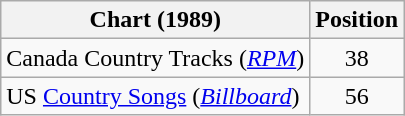<table class="wikitable sortable">
<tr>
<th scope="col">Chart (1989)</th>
<th scope="col">Position</th>
</tr>
<tr>
<td>Canada Country Tracks (<em><a href='#'>RPM</a></em>)</td>
<td align="center">38</td>
</tr>
<tr>
<td>US <a href='#'>Country Songs</a> (<em><a href='#'>Billboard</a></em>)</td>
<td align="center">56</td>
</tr>
</table>
